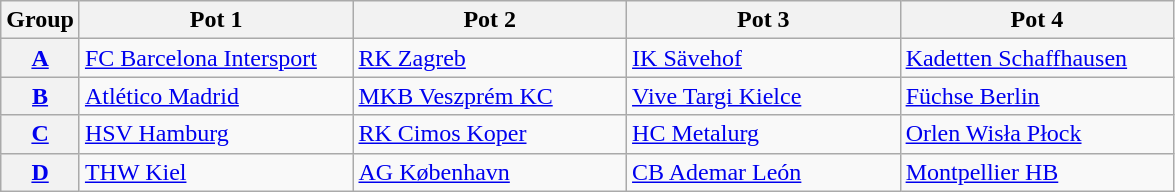<table class="wikitable">
<tr>
<th>Group</th>
<th width=175>Pot 1</th>
<th width=175>Pot 2</th>
<th width=175>Pot 3</th>
<th width=175>Pot 4</th>
</tr>
<tr>
<th><a href='#'>A</a></th>
<td> <a href='#'>FC Barcelona Intersport</a></td>
<td> <a href='#'>RK Zagreb</a></td>
<td> <a href='#'>IK Sävehof</a></td>
<td> <a href='#'>Kadetten Schaffhausen</a></td>
</tr>
<tr>
<th><a href='#'>B</a></th>
<td> <a href='#'>Atlético Madrid</a></td>
<td> <a href='#'>MKB Veszprém KC</a></td>
<td> <a href='#'>Vive Targi Kielce</a></td>
<td> <a href='#'>Füchse Berlin</a></td>
</tr>
<tr>
<th><a href='#'>C</a></th>
<td> <a href='#'>HSV Hamburg</a></td>
<td> <a href='#'>RK Cimos Koper</a></td>
<td> <a href='#'>HC Metalurg</a></td>
<td> <a href='#'>Orlen Wisła Płock</a></td>
</tr>
<tr>
<th><a href='#'>D</a></th>
<td> <a href='#'>THW Kiel</a></td>
<td> <a href='#'>AG København</a></td>
<td> <a href='#'>CB Ademar León</a></td>
<td> <a href='#'>Montpellier HB</a></td>
</tr>
</table>
